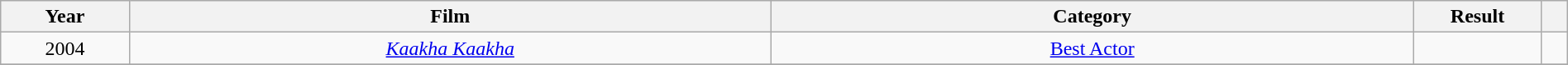<table class="wikitable sortable" style="width:100%;">
<tr>
<th style="width:5%;">Year</th>
<th style="width:25%;">Film</th>
<th style="width:25%;">Category</th>
<th style="width:5%;">Result</th>
<th style="width:1%;" class="unsortable"></th>
</tr>
<tr>
<td style="text-align:center;">2004</td>
<td style="text-align:center;"><em><a href='#'>Kaakha Kaakha</a></em></td>
<td style="text-align:center;"><a href='#'>Best Actor</a></td>
<td></td>
<td></td>
</tr>
<tr>
</tr>
</table>
